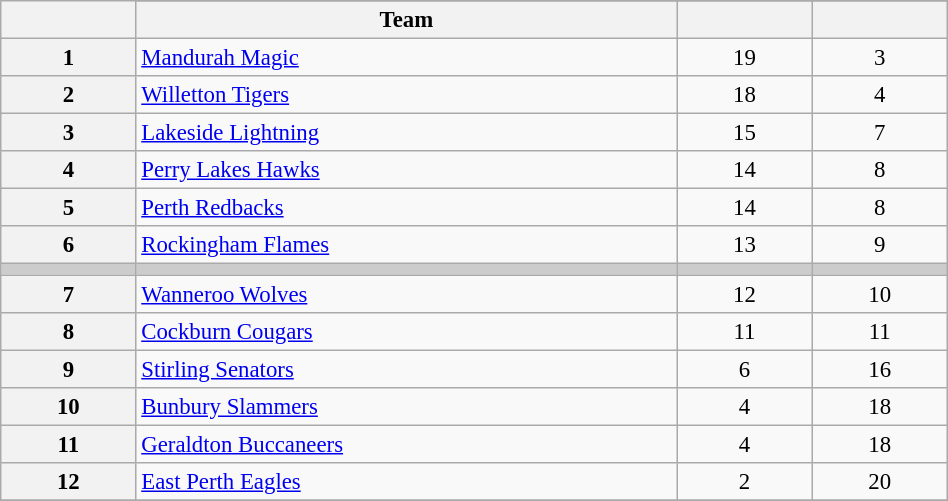<table class="wikitable" width="50%" style="font-size:95%; text-align:center">
<tr>
<th width="5%" rowspan=2></th>
</tr>
<tr>
<th width="20%">Team</th>
<th width="5%"></th>
<th width="5%"></th>
</tr>
<tr>
<th>1</th>
<td align=left><a href='#'>Mandurah Magic</a></td>
<td>19</td>
<td>3</td>
</tr>
<tr>
<th>2</th>
<td align=left><a href='#'>Willetton Tigers</a></td>
<td>18</td>
<td>4</td>
</tr>
<tr>
<th>3</th>
<td align=left><a href='#'>Lakeside Lightning</a></td>
<td>15</td>
<td>7</td>
</tr>
<tr>
<th>4</th>
<td align=left><a href='#'>Perry Lakes Hawks</a></td>
<td>14</td>
<td>8</td>
</tr>
<tr>
<th>5</th>
<td align=left><a href='#'>Perth Redbacks</a></td>
<td>14</td>
<td>8</td>
</tr>
<tr>
<th>6</th>
<td align=left><a href='#'>Rockingham Flames</a></td>
<td>13</td>
<td>9</td>
</tr>
<tr bgcolor="#cccccc">
<td></td>
<td></td>
<td></td>
<td></td>
</tr>
<tr>
<th>7</th>
<td align=left><a href='#'>Wanneroo Wolves</a></td>
<td>12</td>
<td>10</td>
</tr>
<tr>
<th>8</th>
<td align=left><a href='#'>Cockburn Cougars</a></td>
<td>11</td>
<td>11</td>
</tr>
<tr>
<th>9</th>
<td align=left><a href='#'>Stirling Senators</a></td>
<td>6</td>
<td>16</td>
</tr>
<tr>
<th>10</th>
<td align=left><a href='#'>Bunbury Slammers</a></td>
<td>4</td>
<td>18</td>
</tr>
<tr>
<th>11</th>
<td align=left><a href='#'>Geraldton Buccaneers</a></td>
<td>4</td>
<td>18</td>
</tr>
<tr>
<th>12</th>
<td align=left><a href='#'>East Perth Eagles</a></td>
<td>2</td>
<td>20</td>
</tr>
<tr>
</tr>
</table>
